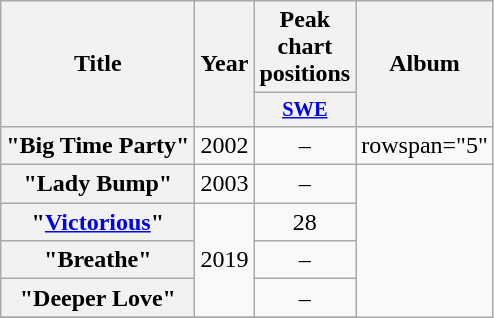<table class="wikitable plainrowheaders" style="text-align:center">
<tr>
<th scope="col" rowspan="2">Title</th>
<th scope="col" rowspan="2">Year</th>
<th scope="col" colspan="1">Peak chart positions</th>
<th scope="col" rowspan="2">Album</th>
</tr>
<tr>
<th scope="col" style="width:3em;font-size:85%;"><a href='#'>SWE</a><br></th>
</tr>
<tr>
<th scope="row">"Big Time Party"</th>
<td>2002</td>
<td>–</td>
<td>rowspan="5" </td>
</tr>
<tr>
<th scope="row">"Lady Bump"</th>
<td>2003</td>
<td>–</td>
</tr>
<tr>
<th scope="row">"<a href='#'>Victorious</a>"</th>
<td rowspan="3">2019</td>
<td>28</td>
</tr>
<tr>
<th scope="row">"Breathe"</th>
<td>–</td>
</tr>
<tr>
<th scope="row">"Deeper Love"</th>
<td>–</td>
</tr>
<tr>
</tr>
</table>
